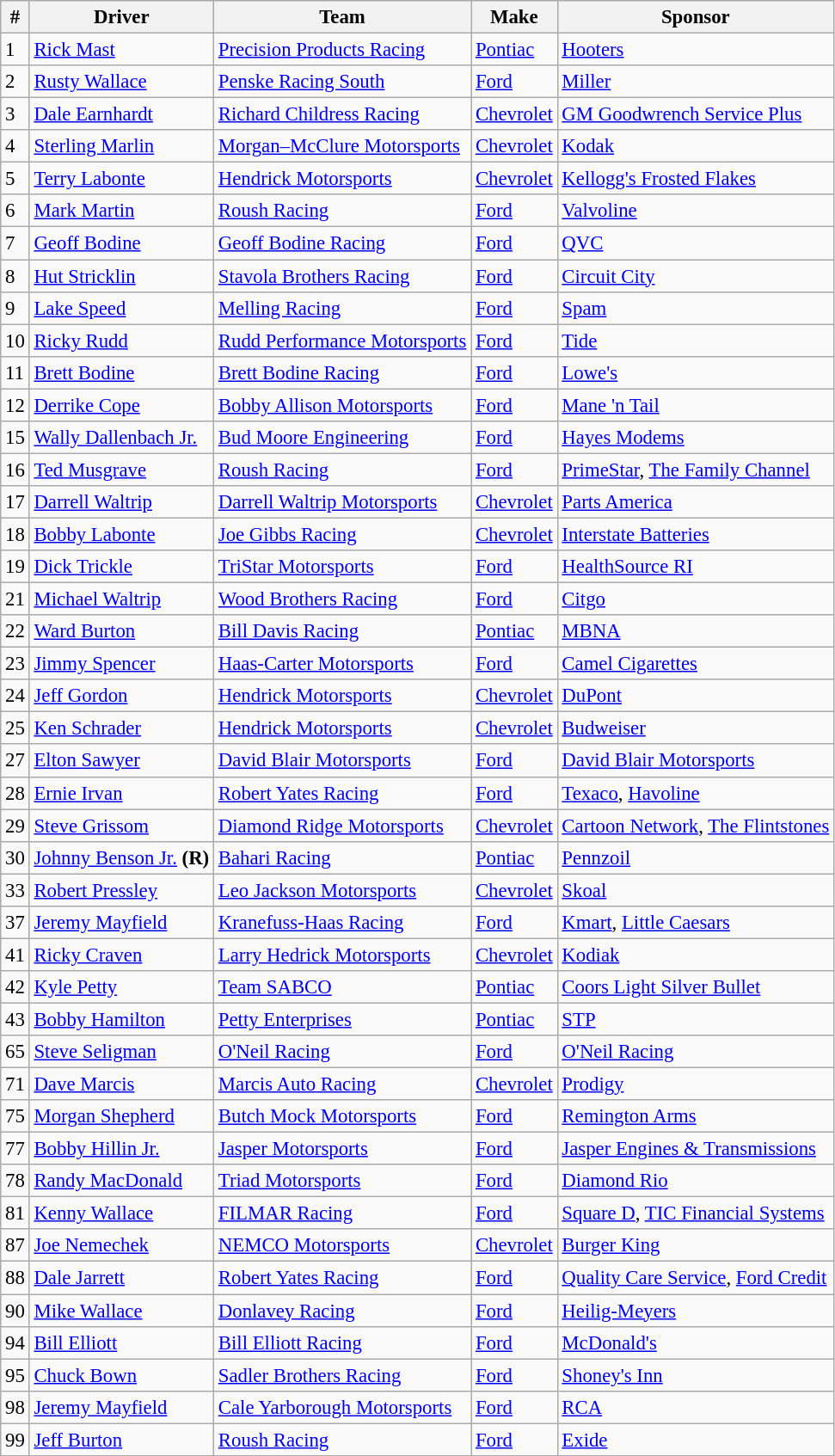<table class="wikitable" style="font-size:95%">
<tr>
<th>#</th>
<th>Driver</th>
<th>Team</th>
<th>Make</th>
<th>Sponsor</th>
</tr>
<tr>
<td>1</td>
<td><a href='#'>Rick Mast</a></td>
<td><a href='#'>Precision Products Racing</a></td>
<td><a href='#'>Pontiac</a></td>
<td><a href='#'>Hooters</a></td>
</tr>
<tr>
<td>2</td>
<td><a href='#'>Rusty Wallace</a></td>
<td><a href='#'>Penske Racing South</a></td>
<td><a href='#'>Ford</a></td>
<td><a href='#'>Miller</a></td>
</tr>
<tr>
<td>3</td>
<td><a href='#'>Dale Earnhardt</a></td>
<td><a href='#'>Richard Childress Racing</a></td>
<td><a href='#'>Chevrolet</a></td>
<td><a href='#'>GM Goodwrench Service Plus</a></td>
</tr>
<tr>
<td>4</td>
<td><a href='#'>Sterling Marlin</a></td>
<td><a href='#'>Morgan–McClure Motorsports</a></td>
<td><a href='#'>Chevrolet</a></td>
<td><a href='#'>Kodak</a></td>
</tr>
<tr>
<td>5</td>
<td><a href='#'>Terry Labonte</a></td>
<td><a href='#'>Hendrick Motorsports</a></td>
<td><a href='#'>Chevrolet</a></td>
<td><a href='#'>Kellogg's Frosted Flakes</a></td>
</tr>
<tr>
<td>6</td>
<td><a href='#'>Mark Martin</a></td>
<td><a href='#'>Roush Racing</a></td>
<td><a href='#'>Ford</a></td>
<td><a href='#'>Valvoline</a></td>
</tr>
<tr>
<td>7</td>
<td><a href='#'>Geoff Bodine</a></td>
<td><a href='#'>Geoff Bodine Racing</a></td>
<td><a href='#'>Ford</a></td>
<td><a href='#'>QVC</a></td>
</tr>
<tr>
<td>8</td>
<td><a href='#'>Hut Stricklin</a></td>
<td><a href='#'>Stavola Brothers Racing</a></td>
<td><a href='#'>Ford</a></td>
<td><a href='#'>Circuit City</a></td>
</tr>
<tr>
<td>9</td>
<td><a href='#'>Lake Speed</a></td>
<td><a href='#'>Melling Racing</a></td>
<td><a href='#'>Ford</a></td>
<td><a href='#'>Spam</a></td>
</tr>
<tr>
<td>10</td>
<td><a href='#'>Ricky Rudd</a></td>
<td><a href='#'>Rudd Performance Motorsports</a></td>
<td><a href='#'>Ford</a></td>
<td><a href='#'>Tide</a></td>
</tr>
<tr>
<td>11</td>
<td><a href='#'>Brett Bodine</a></td>
<td><a href='#'>Brett Bodine Racing</a></td>
<td><a href='#'>Ford</a></td>
<td><a href='#'>Lowe's</a></td>
</tr>
<tr>
<td>12</td>
<td><a href='#'>Derrike Cope</a></td>
<td><a href='#'>Bobby Allison Motorsports</a></td>
<td><a href='#'>Ford</a></td>
<td><a href='#'>Mane 'n Tail</a></td>
</tr>
<tr>
<td>15</td>
<td><a href='#'>Wally Dallenbach Jr.</a></td>
<td><a href='#'>Bud Moore Engineering</a></td>
<td><a href='#'>Ford</a></td>
<td><a href='#'>Hayes Modems</a></td>
</tr>
<tr>
<td>16</td>
<td><a href='#'>Ted Musgrave</a></td>
<td><a href='#'>Roush Racing</a></td>
<td><a href='#'>Ford</a></td>
<td><a href='#'>PrimeStar</a>, <a href='#'>The Family Channel</a></td>
</tr>
<tr>
<td>17</td>
<td><a href='#'>Darrell Waltrip</a></td>
<td><a href='#'>Darrell Waltrip Motorsports</a></td>
<td><a href='#'>Chevrolet</a></td>
<td><a href='#'>Parts America</a></td>
</tr>
<tr>
<td>18</td>
<td><a href='#'>Bobby Labonte</a></td>
<td><a href='#'>Joe Gibbs Racing</a></td>
<td><a href='#'>Chevrolet</a></td>
<td><a href='#'>Interstate Batteries</a></td>
</tr>
<tr>
<td>19</td>
<td><a href='#'>Dick Trickle</a></td>
<td><a href='#'>TriStar Motorsports</a></td>
<td><a href='#'>Ford</a></td>
<td><a href='#'>HealthSource RI</a></td>
</tr>
<tr>
<td>21</td>
<td><a href='#'>Michael Waltrip</a></td>
<td><a href='#'>Wood Brothers Racing</a></td>
<td><a href='#'>Ford</a></td>
<td><a href='#'>Citgo</a></td>
</tr>
<tr>
<td>22</td>
<td><a href='#'>Ward Burton</a></td>
<td><a href='#'>Bill Davis Racing</a></td>
<td><a href='#'>Pontiac</a></td>
<td><a href='#'>MBNA</a></td>
</tr>
<tr>
<td>23</td>
<td><a href='#'>Jimmy Spencer</a></td>
<td><a href='#'>Haas-Carter Motorsports</a></td>
<td><a href='#'>Ford</a></td>
<td><a href='#'>Camel Cigarettes</a></td>
</tr>
<tr>
<td>24</td>
<td><a href='#'>Jeff Gordon</a></td>
<td><a href='#'>Hendrick Motorsports</a></td>
<td><a href='#'>Chevrolet</a></td>
<td><a href='#'>DuPont</a></td>
</tr>
<tr>
<td>25</td>
<td><a href='#'>Ken Schrader</a></td>
<td><a href='#'>Hendrick Motorsports</a></td>
<td><a href='#'>Chevrolet</a></td>
<td><a href='#'>Budweiser</a></td>
</tr>
<tr>
<td>27</td>
<td><a href='#'>Elton Sawyer</a></td>
<td><a href='#'>David Blair Motorsports</a></td>
<td><a href='#'>Ford</a></td>
<td><a href='#'>David Blair Motorsports</a></td>
</tr>
<tr>
<td>28</td>
<td><a href='#'>Ernie Irvan</a></td>
<td><a href='#'>Robert Yates Racing</a></td>
<td><a href='#'>Ford</a></td>
<td><a href='#'>Texaco</a>, <a href='#'>Havoline</a></td>
</tr>
<tr>
<td>29</td>
<td><a href='#'>Steve Grissom</a></td>
<td><a href='#'>Diamond Ridge Motorsports</a></td>
<td><a href='#'>Chevrolet</a></td>
<td><a href='#'>Cartoon Network</a>, <a href='#'>The Flintstones</a></td>
</tr>
<tr>
<td>30</td>
<td><a href='#'>Johnny Benson Jr.</a> <strong>(R)</strong></td>
<td><a href='#'>Bahari Racing</a></td>
<td><a href='#'>Pontiac</a></td>
<td><a href='#'>Pennzoil</a></td>
</tr>
<tr>
<td>33</td>
<td><a href='#'>Robert Pressley</a></td>
<td><a href='#'>Leo Jackson Motorsports</a></td>
<td><a href='#'>Chevrolet</a></td>
<td><a href='#'>Skoal</a></td>
</tr>
<tr>
<td>37</td>
<td><a href='#'>Jeremy Mayfield</a></td>
<td><a href='#'>Kranefuss-Haas Racing</a></td>
<td><a href='#'>Ford</a></td>
<td><a href='#'>Kmart</a>, <a href='#'>Little Caesars</a></td>
</tr>
<tr>
<td>41</td>
<td><a href='#'>Ricky Craven</a></td>
<td><a href='#'>Larry Hedrick Motorsports</a></td>
<td><a href='#'>Chevrolet</a></td>
<td><a href='#'>Kodiak</a></td>
</tr>
<tr>
<td>42</td>
<td><a href='#'>Kyle Petty</a></td>
<td><a href='#'>Team SABCO</a></td>
<td><a href='#'>Pontiac</a></td>
<td><a href='#'>Coors Light Silver Bullet</a></td>
</tr>
<tr>
<td>43</td>
<td><a href='#'>Bobby Hamilton</a></td>
<td><a href='#'>Petty Enterprises</a></td>
<td><a href='#'>Pontiac</a></td>
<td><a href='#'>STP</a></td>
</tr>
<tr>
<td>65</td>
<td><a href='#'>Steve Seligman</a></td>
<td><a href='#'>O'Neil Racing</a></td>
<td><a href='#'>Ford</a></td>
<td><a href='#'>O'Neil Racing</a></td>
</tr>
<tr>
<td>71</td>
<td><a href='#'>Dave Marcis</a></td>
<td><a href='#'>Marcis Auto Racing</a></td>
<td><a href='#'>Chevrolet</a></td>
<td><a href='#'>Prodigy</a></td>
</tr>
<tr>
<td>75</td>
<td><a href='#'>Morgan Shepherd</a></td>
<td><a href='#'>Butch Mock Motorsports</a></td>
<td><a href='#'>Ford</a></td>
<td><a href='#'>Remington Arms</a></td>
</tr>
<tr>
<td>77</td>
<td><a href='#'>Bobby Hillin Jr.</a></td>
<td><a href='#'>Jasper Motorsports</a></td>
<td><a href='#'>Ford</a></td>
<td><a href='#'>Jasper Engines & Transmissions</a></td>
</tr>
<tr>
<td>78</td>
<td><a href='#'>Randy MacDonald</a></td>
<td><a href='#'>Triad Motorsports</a></td>
<td><a href='#'>Ford</a></td>
<td><a href='#'>Diamond Rio</a></td>
</tr>
<tr>
<td>81</td>
<td><a href='#'>Kenny Wallace</a></td>
<td><a href='#'>FILMAR Racing</a></td>
<td><a href='#'>Ford</a></td>
<td><a href='#'>Square D</a>, <a href='#'>TIC Financial Systems</a></td>
</tr>
<tr>
<td>87</td>
<td><a href='#'>Joe Nemechek</a></td>
<td><a href='#'>NEMCO Motorsports</a></td>
<td><a href='#'>Chevrolet</a></td>
<td><a href='#'>Burger King</a></td>
</tr>
<tr>
<td>88</td>
<td><a href='#'>Dale Jarrett</a></td>
<td><a href='#'>Robert Yates Racing</a></td>
<td><a href='#'>Ford</a></td>
<td><a href='#'>Quality Care Service</a>, <a href='#'>Ford Credit</a></td>
</tr>
<tr>
<td>90</td>
<td><a href='#'>Mike Wallace</a></td>
<td><a href='#'>Donlavey Racing</a></td>
<td><a href='#'>Ford</a></td>
<td><a href='#'>Heilig-Meyers</a></td>
</tr>
<tr>
<td>94</td>
<td><a href='#'>Bill Elliott</a></td>
<td><a href='#'>Bill Elliott Racing</a></td>
<td><a href='#'>Ford</a></td>
<td><a href='#'>McDonald's</a></td>
</tr>
<tr>
<td>95</td>
<td><a href='#'>Chuck Bown</a></td>
<td><a href='#'>Sadler Brothers Racing</a></td>
<td><a href='#'>Ford</a></td>
<td><a href='#'>Shoney's Inn</a></td>
</tr>
<tr>
<td>98</td>
<td><a href='#'>Jeremy Mayfield</a></td>
<td><a href='#'>Cale Yarborough Motorsports</a></td>
<td><a href='#'>Ford</a></td>
<td><a href='#'>RCA</a></td>
</tr>
<tr>
<td>99</td>
<td><a href='#'>Jeff Burton</a></td>
<td><a href='#'>Roush Racing</a></td>
<td><a href='#'>Ford</a></td>
<td><a href='#'>Exide</a></td>
</tr>
</table>
